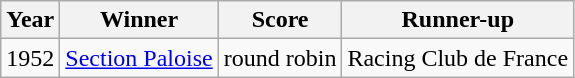<table class="wikitable">
<tr>
<th>Year</th>
<th>Winner</th>
<th>Score</th>
<th>Runner-up</th>
</tr>
<tr>
<td align=left>1952</td>
<td><a href='#'>Section Paloise</a></td>
<td align=center>round robin</td>
<td>Racing Club de France</td>
</tr>
</table>
